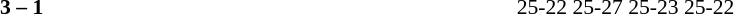<table width=100% cellspacing=1>
<tr>
<th width=20%></th>
<th width=12%></th>
<th width=20%></th>
<th width=33%></th>
<td></td>
</tr>
<tr style=font-size:90%>
<td align=right><strong></strong></td>
<td align=center><strong>3 – 1</strong></td>
<td></td>
<td>25-22 25-27 25-23 25-22</td>
</tr>
</table>
